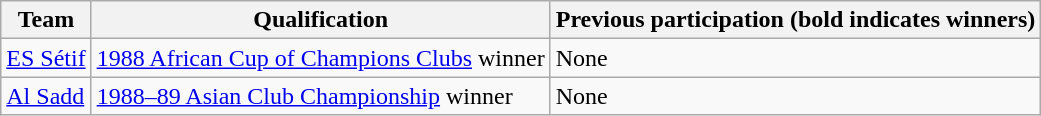<table class="wikitable">
<tr>
<th>Team</th>
<th>Qualification</th>
<th>Previous participation (bold indicates winners)</th>
</tr>
<tr>
<td> <a href='#'>ES Sétif</a></td>
<td><a href='#'>1988 African Cup of Champions Clubs</a> winner</td>
<td>None</td>
</tr>
<tr>
<td> <a href='#'>Al Sadd</a></td>
<td><a href='#'>1988–89 Asian Club Championship</a> winner</td>
<td>None</td>
</tr>
</table>
